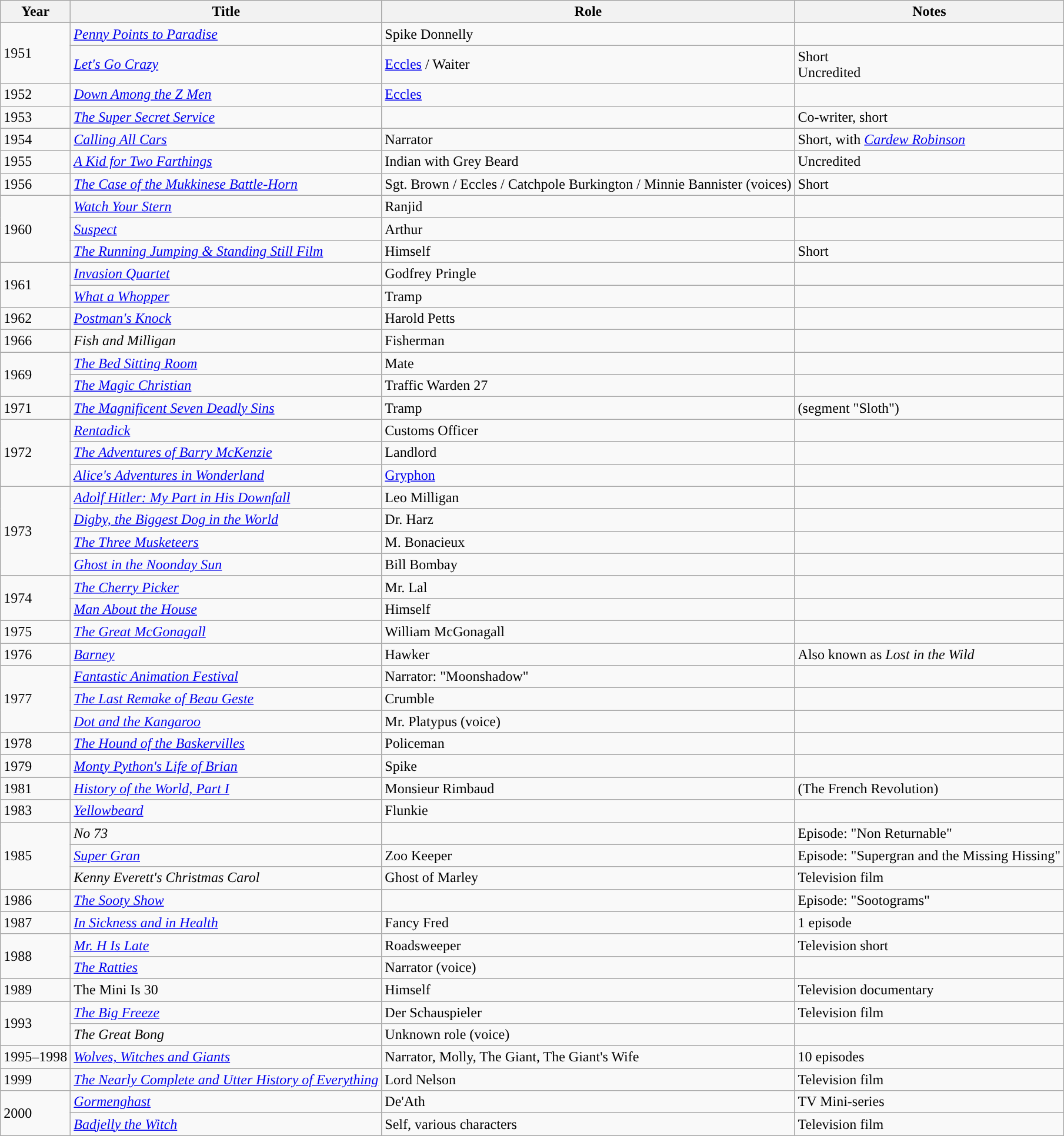<table class="wikitable sortable">
<tr>
<th>Year</th>
<th>Title</th>
<th>Role</th>
<th class="unsortable">Notes</th>
</tr>
<tr>
<td rowspan=2>1951</td>
<td><em><a href='#'>Penny Points to Paradise</a></em></td>
<td>Spike Donnelly</td>
<td></td>
</tr>
<tr>
<td><em><a href='#'>Let's Go Crazy</a></em></td>
<td><a href='#'>Eccles</a> / Waiter</td>
<td>Short<br>Uncredited</td>
</tr>
<tr>
<td>1952</td>
<td><em><a href='#'>Down Among the Z Men</a></em></td>
<td><a href='#'>Eccles</a></td>
<td></td>
</tr>
<tr>
<td>1953</td>
<td><em><a href='#'>The Super Secret Service</a></em></td>
<td></td>
<td>Co-writer, short</td>
</tr>
<tr>
<td>1954</td>
<td><em><a href='#'>Calling All Cars</a></em></td>
<td>Narrator</td>
<td>Short, with <em><a href='#'>Cardew Robinson</a></em></td>
</tr>
<tr>
<td>1955</td>
<td><em><a href='#'>A Kid for Two Farthings</a></em></td>
<td>Indian with Grey Beard</td>
<td>Uncredited</td>
</tr>
<tr>
<td>1956</td>
<td><em><a href='#'>The Case of the Mukkinese Battle-Horn</a></em></td>
<td>Sgt. Brown / Eccles / Catchpole Burkington / Minnie Bannister (voices)</td>
<td>Short</td>
</tr>
<tr>
<td rowspan=3>1960</td>
<td><em><a href='#'>Watch Your Stern</a></em></td>
<td>Ranjid</td>
<td></td>
</tr>
<tr>
<td><em><a href='#'>Suspect</a></em></td>
<td>Arthur</td>
<td></td>
</tr>
<tr>
<td><em><a href='#'>The Running Jumping & Standing Still Film</a></em></td>
<td>Himself</td>
<td>Short</td>
</tr>
<tr>
<td rowspan=2>1961</td>
<td><em><a href='#'>Invasion Quartet</a></em></td>
<td>Godfrey Pringle</td>
<td></td>
</tr>
<tr>
<td><em><a href='#'>What a Whopper</a></em></td>
<td>Tramp</td>
<td></td>
</tr>
<tr>
<td>1962</td>
<td><em><a href='#'>Postman's Knock</a></em></td>
<td>Harold Petts</td>
<td></td>
</tr>
<tr>
<td>1966</td>
<td><em>Fish and Milligan </em></td>
<td>Fisherman</td>
<td></td>
</tr>
<tr>
<td rowspan=2>1969</td>
<td><em><a href='#'>The Bed Sitting Room</a></em></td>
<td>Mate</td>
<td></td>
</tr>
<tr>
<td><em><a href='#'>The Magic Christian</a></em></td>
<td>Traffic Warden 27</td>
<td></td>
</tr>
<tr>
<td>1971</td>
<td><em><a href='#'>The Magnificent Seven Deadly Sins</a></em></td>
<td>Tramp</td>
<td>(segment "Sloth")</td>
</tr>
<tr>
<td rowspan=3>1972</td>
<td><em><a href='#'>Rentadick</a></em></td>
<td>Customs Officer</td>
<td></td>
</tr>
<tr>
<td><em><a href='#'>The Adventures of Barry McKenzie</a></em></td>
<td>Landlord</td>
<td></td>
</tr>
<tr>
<td><em><a href='#'>Alice's Adventures in Wonderland</a></em></td>
<td><a href='#'>Gryphon</a></td>
<td></td>
</tr>
<tr>
<td rowspan=4>1973</td>
<td><em><a href='#'>Adolf Hitler: My Part in His Downfall</a></em></td>
<td>Leo Milligan</td>
<td></td>
</tr>
<tr>
<td><em><a href='#'>Digby, the Biggest Dog in the World</a></em></td>
<td>Dr. Harz</td>
<td></td>
</tr>
<tr>
<td><em><a href='#'>The Three Musketeers</a></em></td>
<td>M. Bonacieux</td>
<td></td>
</tr>
<tr>
<td><em><a href='#'>Ghost in the Noonday Sun</a></em></td>
<td>Bill Bombay</td>
<td></td>
</tr>
<tr>
<td rowspan=2>1974</td>
<td><em><a href='#'>The Cherry Picker</a></em></td>
<td>Mr. Lal</td>
<td></td>
</tr>
<tr>
<td><em><a href='#'>Man About the House</a></em></td>
<td>Himself</td>
<td></td>
</tr>
<tr>
<td>1975</td>
<td><em><a href='#'>The Great McGonagall</a></em></td>
<td>William McGonagall</td>
<td></td>
</tr>
<tr>
<td>1976</td>
<td><em><a href='#'>Barney</a></em></td>
<td>Hawker</td>
<td>Also known as <em>Lost in the Wild</em></td>
</tr>
<tr>
<td rowspan=3>1977</td>
<td><em><a href='#'>Fantastic Animation Festival</a></em></td>
<td>Narrator: "Moonshadow"</td>
<td></td>
</tr>
<tr>
<td><em><a href='#'>The Last Remake of Beau Geste</a></em></td>
<td>Crumble</td>
<td></td>
</tr>
<tr>
<td><em><a href='#'>Dot and the Kangaroo</a></em></td>
<td>Mr. Platypus (voice)</td>
<td></td>
</tr>
<tr>
<td>1978</td>
<td><em><a href='#'>The Hound of the Baskervilles</a></em></td>
<td>Policeman</td>
<td></td>
</tr>
<tr>
<td>1979</td>
<td><em><a href='#'>Monty Python's Life of Brian</a></em></td>
<td>Spike</td>
<td></td>
</tr>
<tr>
<td>1981</td>
<td><em><a href='#'>History of the World, Part I</a></em></td>
<td>Monsieur Rimbaud</td>
<td>(The French Revolution)</td>
</tr>
<tr>
<td>1983</td>
<td><em><a href='#'>Yellowbeard</a></em></td>
<td>Flunkie</td>
<td></td>
</tr>
<tr>
<td rowspan="3'">1985</td>
<td><em>No 73</em></td>
<td></td>
<td>Episode: "Non Returnable"</td>
</tr>
<tr>
<td><em><a href='#'>Super Gran</a></em></td>
<td>Zoo Keeper</td>
<td>Episode: "Supergran and the Missing Hissing"</td>
</tr>
<tr>
<td><em>Kenny Everett's Christmas Carol</em></td>
<td>Ghost of Marley</td>
<td>Television film</td>
</tr>
<tr>
<td>1986</td>
<td><em><a href='#'>The Sooty Show</a></em></td>
<td></td>
<td>Episode: "Sootograms"</td>
</tr>
<tr>
<td>1987</td>
<td><em><a href='#'>In Sickness and in Health</a></em></td>
<td>Fancy Fred</td>
<td>1 episode</td>
</tr>
<tr>
<td rowspan="2">1988</td>
<td><em><a href='#'>Mr. H Is Late</a></em></td>
<td>Roadsweeper</td>
<td>Television short</td>
</tr>
<tr>
<td><em><a href='#'>The Ratties</a></em></td>
<td>Narrator (voice)</td>
<td></td>
</tr>
<tr>
<td>1989</td>
<td>The Mini Is 30</td>
<td>Himself</td>
<td>Television documentary</td>
</tr>
<tr>
<td rowspan="2">1993</td>
<td><em><a href='#'>The Big Freeze</a></em></td>
<td>Der Schauspieler</td>
<td>Television film</td>
</tr>
<tr>
<td><em>The Great Bong</em></td>
<td>Unknown role (voice)</td>
<td></td>
</tr>
<tr>
<td>1995–1998</td>
<td><em><a href='#'>Wolves, Witches and Giants</a></em></td>
<td>Narrator, Molly, The Giant, The Giant's Wife</td>
<td>10 episodes</td>
</tr>
<tr>
<td>1999</td>
<td><em><a href='#'>The Nearly Complete and Utter History of Everything</a></em></td>
<td>Lord Nelson</td>
<td>Television film</td>
</tr>
<tr>
<td rowspan=2>2000</td>
<td><em><a href='#'>Gormenghast</a></em></td>
<td>De'Ath</td>
<td>TV Mini-series</td>
</tr>
<tr>
<td><em><a href='#'>Badjelly the Witch</a></em></td>
<td>Self, various characters</td>
<td>Television film</td>
</tr>
</table>
